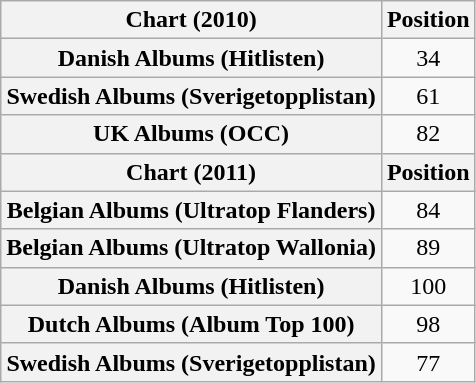<table class="wikitable sortable plainrowheaders">
<tr>
<th scope="col">Chart (2010)</th>
<th scope="col">Position</th>
</tr>
<tr>
<th scope="row">Danish Albums (Hitlisten)</th>
<td align="center">34</td>
</tr>
<tr>
<th scope="row">Swedish Albums (Sverigetopplistan)</th>
<td align="center">61</td>
</tr>
<tr>
<th scope="row">UK Albums (OCC)</th>
<td align="center">82</td>
</tr>
<tr>
<th scope="col">Chart (2011)</th>
<th scope="col">Position</th>
</tr>
<tr>
<th scope="row">Belgian Albums (Ultratop Flanders)</th>
<td align="center">84</td>
</tr>
<tr>
<th scope="row">Belgian Albums (Ultratop Wallonia)</th>
<td align="center">89</td>
</tr>
<tr>
<th scope="row">Danish Albums (Hitlisten)</th>
<td align="center">100</td>
</tr>
<tr>
<th scope="row">Dutch Albums (Album Top 100)</th>
<td align="center">98</td>
</tr>
<tr>
<th scope="row">Swedish Albums (Sverigetopplistan)</th>
<td align="center">77</td>
</tr>
</table>
